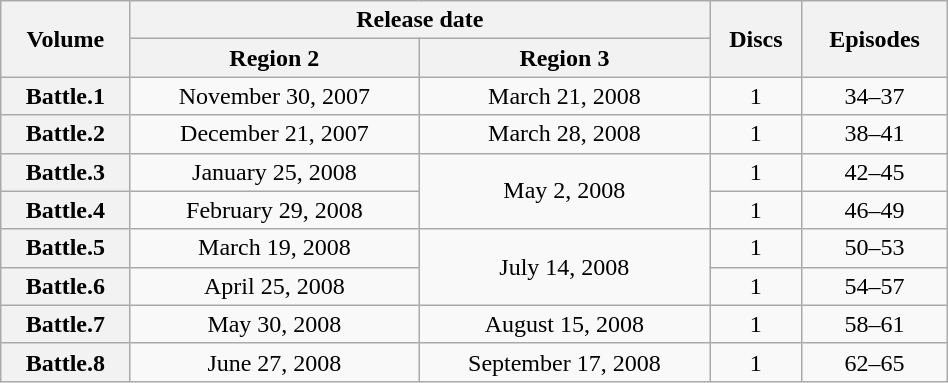<table class="wikitable" style="width: 50%; text-align: center;">
<tr>
<th rowspan=2>Volume</th>
<th colspan=2>Release date</th>
<th rowspan=2>Discs</th>
<th rowspan=2>Episodes</th>
</tr>
<tr>
<th>Region 2</th>
<th>Region 3</th>
</tr>
<tr>
<th>Battle.1</th>
<td>November 30, 2007</td>
<td>March 21, 2008</td>
<td>1</td>
<td>34–37</td>
</tr>
<tr>
<th>Battle.2</th>
<td>December 21, 2007</td>
<td>March 28, 2008</td>
<td>1</td>
<td>38–41</td>
</tr>
<tr>
<th>Battle.3</th>
<td>January 25, 2008</td>
<td rowspan=2>May 2, 2008</td>
<td>1</td>
<td>42–45</td>
</tr>
<tr>
<th>Battle.4</th>
<td>February 29, 2008</td>
<td>1</td>
<td>46–49</td>
</tr>
<tr>
<th>Battle.5</th>
<td>March 19, 2008</td>
<td rowspan=2>July 14, 2008</td>
<td>1</td>
<td>50–53</td>
</tr>
<tr>
<th>Battle.6</th>
<td>April 25, 2008</td>
<td>1</td>
<td>54–57</td>
</tr>
<tr>
<th>Battle.7</th>
<td>May 30, 2008</td>
<td>August 15, 2008</td>
<td>1</td>
<td>58–61</td>
</tr>
<tr>
<th>Battle.8</th>
<td>June 27, 2008</td>
<td>September 17, 2008</td>
<td>1</td>
<td>62–65</td>
</tr>
</table>
